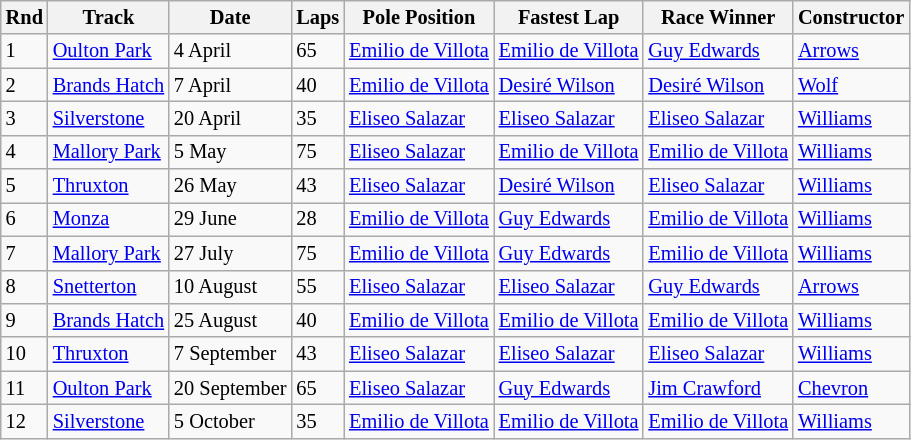<table class="wikitable sortable" style="font-size: 85%;">
<tr>
<th>Rnd</th>
<th>Track</th>
<th>Date</th>
<th>Laps</th>
<th>Pole Position</th>
<th>Fastest Lap</th>
<th>Race Winner</th>
<th>Constructor</th>
</tr>
<tr>
<td>1</td>
<td><a href='#'>Oulton Park</a></td>
<td>4 April</td>
<td>65</td>
<td> <a href='#'>Emilio de Villota</a></td>
<td> <a href='#'>Emilio de Villota</a></td>
<td> <a href='#'>Guy Edwards</a></td>
<td><a href='#'>Arrows</a></td>
</tr>
<tr>
<td>2</td>
<td><a href='#'>Brands Hatch</a></td>
<td>7 April</td>
<td>40</td>
<td> <a href='#'>Emilio de Villota</a></td>
<td> <a href='#'>Desiré Wilson</a></td>
<td> <a href='#'>Desiré Wilson</a></td>
<td><a href='#'>Wolf</a></td>
</tr>
<tr>
<td>3</td>
<td><a href='#'>Silverstone</a></td>
<td>20 April</td>
<td>35</td>
<td> <a href='#'>Eliseo Salazar</a></td>
<td> <a href='#'>Eliseo Salazar</a></td>
<td> <a href='#'>Eliseo Salazar</a></td>
<td><a href='#'>Williams</a></td>
</tr>
<tr>
<td>4</td>
<td><a href='#'>Mallory Park</a></td>
<td>5 May</td>
<td>75</td>
<td> <a href='#'>Eliseo Salazar</a></td>
<td> <a href='#'>Emilio de Villota</a></td>
<td> <a href='#'>Emilio de Villota</a></td>
<td><a href='#'>Williams</a></td>
</tr>
<tr>
<td>5</td>
<td><a href='#'>Thruxton</a></td>
<td>26 May</td>
<td>43</td>
<td> <a href='#'>Eliseo Salazar</a></td>
<td> <a href='#'>Desiré Wilson</a></td>
<td> <a href='#'>Eliseo Salazar</a></td>
<td><a href='#'>Williams</a></td>
</tr>
<tr>
<td>6</td>
<td><a href='#'>Monza</a></td>
<td>29 June</td>
<td>28</td>
<td> <a href='#'>Emilio de Villota</a></td>
<td> <a href='#'>Guy Edwards</a></td>
<td> <a href='#'>Emilio de Villota</a></td>
<td><a href='#'>Williams</a></td>
</tr>
<tr>
<td>7</td>
<td><a href='#'>Mallory Park</a></td>
<td>27 July</td>
<td>75</td>
<td> <a href='#'>Emilio de Villota</a></td>
<td> <a href='#'>Guy Edwards</a></td>
<td> <a href='#'>Emilio de Villota</a></td>
<td><a href='#'>Williams</a></td>
</tr>
<tr>
<td>8</td>
<td><a href='#'>Snetterton</a></td>
<td>10 August</td>
<td>55</td>
<td> <a href='#'>Eliseo Salazar</a></td>
<td> <a href='#'>Eliseo Salazar</a></td>
<td> <a href='#'>Guy Edwards</a></td>
<td><a href='#'>Arrows</a></td>
</tr>
<tr>
<td>9</td>
<td><a href='#'>Brands Hatch</a></td>
<td>25 August</td>
<td>40</td>
<td> <a href='#'>Emilio de Villota</a></td>
<td> <a href='#'>Emilio de Villota</a></td>
<td> <a href='#'>Emilio de Villota</a></td>
<td><a href='#'>Williams</a></td>
</tr>
<tr>
<td>10</td>
<td><a href='#'>Thruxton</a></td>
<td>7 September</td>
<td>43</td>
<td> <a href='#'>Eliseo Salazar</a></td>
<td> <a href='#'>Eliseo Salazar</a></td>
<td> <a href='#'>Eliseo Salazar</a></td>
<td><a href='#'>Williams</a></td>
</tr>
<tr>
<td>11</td>
<td><a href='#'>Oulton Park</a></td>
<td>20 September</td>
<td>65</td>
<td> <a href='#'>Eliseo Salazar</a></td>
<td> <a href='#'>Guy Edwards</a></td>
<td> <a href='#'>Jim Crawford</a></td>
<td><a href='#'>Chevron</a></td>
</tr>
<tr>
<td>12</td>
<td><a href='#'>Silverstone</a></td>
<td>5 October</td>
<td>35</td>
<td> <a href='#'>Emilio de Villota</a></td>
<td> <a href='#'>Emilio de Villota</a></td>
<td> <a href='#'>Emilio de Villota</a></td>
<td><a href='#'>Williams</a></td>
</tr>
</table>
